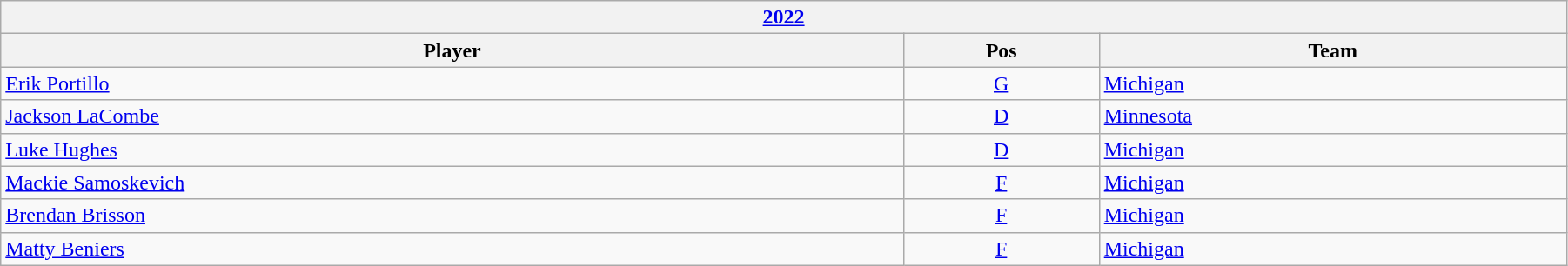<table class="wikitable" width=95%>
<tr>
<th colspan=3><a href='#'>2022</a></th>
</tr>
<tr>
<th>Player</th>
<th>Pos</th>
<th>Team</th>
</tr>
<tr>
<td><a href='#'>Erik Portillo</a></td>
<td style="text-align:center;"><a href='#'>G</a></td>
<td><a href='#'>Michigan</a></td>
</tr>
<tr>
<td><a href='#'>Jackson LaCombe</a></td>
<td style="text-align:center;"><a href='#'>D</a></td>
<td><a href='#'>Minnesota</a></td>
</tr>
<tr>
<td><a href='#'>Luke Hughes</a></td>
<td style="text-align:center;"><a href='#'>D</a></td>
<td><a href='#'>Michigan</a></td>
</tr>
<tr>
<td><a href='#'>Mackie Samoskevich</a></td>
<td style="text-align:center;"><a href='#'>F</a></td>
<td><a href='#'>Michigan</a></td>
</tr>
<tr>
<td><a href='#'>Brendan Brisson</a></td>
<td style="text-align:center;"><a href='#'>F</a></td>
<td><a href='#'>Michigan</a></td>
</tr>
<tr>
<td><a href='#'>Matty Beniers</a></td>
<td style="text-align:center;"><a href='#'>F</a></td>
<td><a href='#'>Michigan</a></td>
</tr>
</table>
